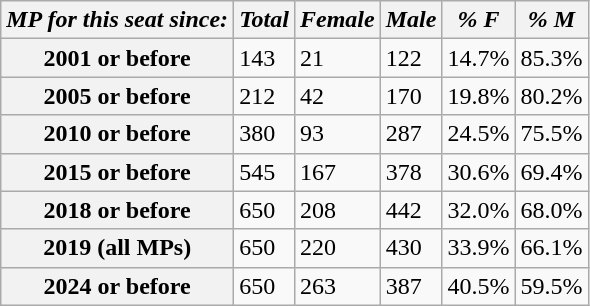<table class="wikitable">
<tr>
<th scope="col"><em>MP for this seat since:</em></th>
<th scope="col"><em>Total</em></th>
<th scope="col"><em>Female</em></th>
<th scope="col"><em>Male</em></th>
<th scope="col"><em>% F</em></th>
<th scope="col"><em>% M</em></th>
</tr>
<tr>
<th scope="row">2001 or before</th>
<td>143</td>
<td>21</td>
<td>122</td>
<td>14.7%</td>
<td>85.3%</td>
</tr>
<tr>
<th scope="row">2005 or before</th>
<td>212</td>
<td>42</td>
<td>170</td>
<td>19.8%</td>
<td>80.2%</td>
</tr>
<tr>
<th scope="row">2010 or before</th>
<td>380</td>
<td>93</td>
<td>287</td>
<td>24.5%</td>
<td>75.5%</td>
</tr>
<tr>
<th scope="row">2015 or before</th>
<td>545</td>
<td>167</td>
<td>378</td>
<td>30.6%</td>
<td>69.4%</td>
</tr>
<tr>
<th scope="row">2018 or before</th>
<td>650</td>
<td>208</td>
<td>442</td>
<td>32.0%</td>
<td>68.0%</td>
</tr>
<tr>
<th scope="row">2019 (all MPs)</th>
<td>650</td>
<td>220</td>
<td>430</td>
<td>33.9%</td>
<td>66.1%</td>
</tr>
<tr>
<th scope="row">2024 or before</th>
<td>650</td>
<td>263</td>
<td>387</td>
<td>40.5%</td>
<td>59.5%</td>
</tr>
</table>
